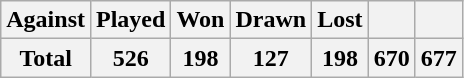<table class="wikitable" style="text-align: center; font-size: 100%;">
<tr>
<th>Against</th>
<th>Played</th>
<th>Won</th>
<th>Drawn</th>
<th>Lost</th>
<th></th>
<th></th>
</tr>
<tr>
<th>Total</th>
<th>526</th>
<th>198</th>
<th>127</th>
<th>198</th>
<th>670</th>
<th>677</th>
</tr>
</table>
